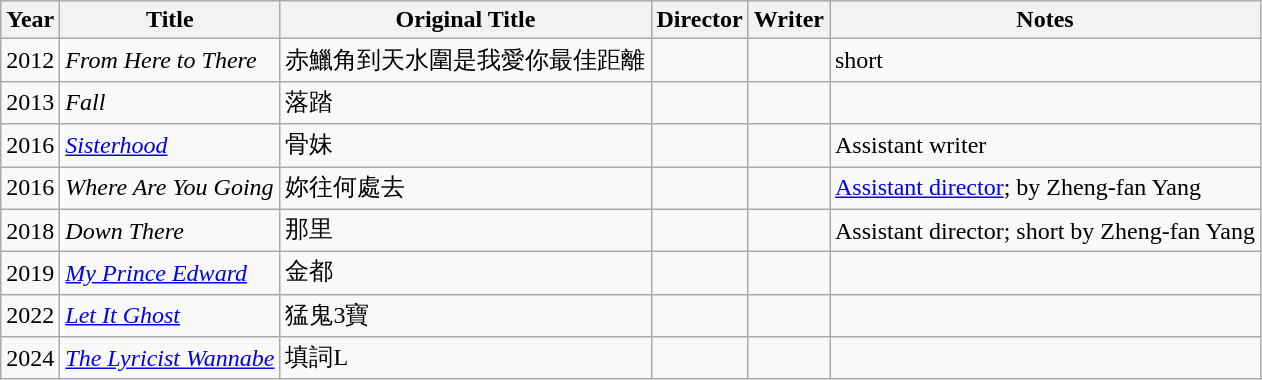<table class="wikitable">
<tr>
<th>Year</th>
<th>Title</th>
<th>Original Title</th>
<th>Director</th>
<th>Writer</th>
<th>Notes</th>
</tr>
<tr>
<td>2012</td>
<td><em>From Here to There</em></td>
<td>赤鱲角到天水圍是我愛你最佳距離</td>
<td></td>
<td></td>
<td>short</td>
</tr>
<tr>
<td>2013</td>
<td><em>Fall</em></td>
<td>落踏</td>
<td></td>
<td></td>
<td></td>
</tr>
<tr>
<td>2016</td>
<td><a href='#'><em>Sisterhood</em></a></td>
<td>骨妹</td>
<td></td>
<td></td>
<td>Assistant writer</td>
</tr>
<tr>
<td>2016</td>
<td><em>Where Are You Going</em></td>
<td>妳往何處去</td>
<td></td>
<td></td>
<td><a href='#'>Assistant director</a>; by Zheng-fan Yang</td>
</tr>
<tr>
<td>2018</td>
<td><em>Down There</em></td>
<td>那里</td>
<td></td>
<td></td>
<td>Assistant director; short by Zheng-fan Yang</td>
</tr>
<tr>
<td>2019</td>
<td><em><a href='#'>My Prince Edward</a></em></td>
<td>金都</td>
<td></td>
<td></td>
</tr>
<tr>
<td>2022</td>
<td><em><a href='#'>Let It Ghost</a></em></td>
<td>猛鬼3寶</td>
<td></td>
<td></td>
<td></td>
</tr>
<tr>
<td>2024</td>
<td><em><a href='#'>The Lyricist Wannabe</a></em></td>
<td>填詞L</td>
<td></td>
<td></td>
<td></td>
</tr>
</table>
